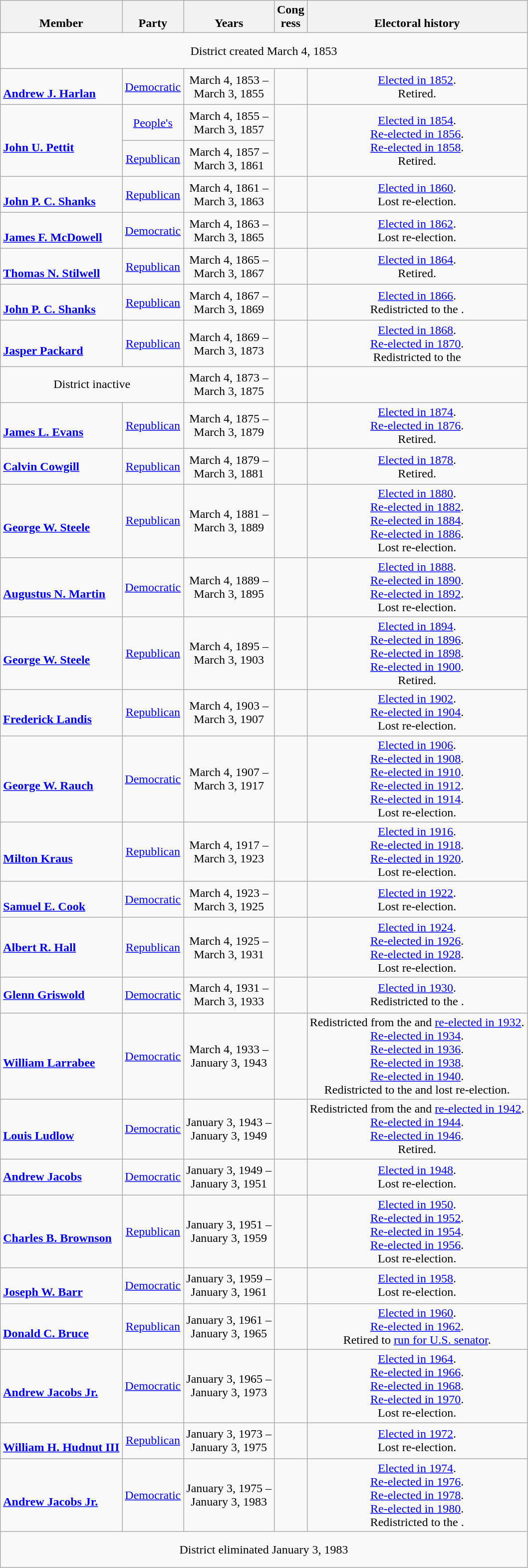<table class=wikitable style="text-align:center">
<tr valign=bottom>
<th>Member</th>
<th>Party</th>
<th>Years</th>
<th>Cong<br>ress</th>
<th>Electoral history</th>
</tr>
<tr style="height:3em">
<td colspan=5>District created March 4, 1853</td>
</tr>
<tr style="height:3em">
<td align=left><br><strong><a href='#'>Andrew J. Harlan</a></strong><br></td>
<td><a href='#'>Democratic</a></td>
<td nowrap>March 4, 1853 –<br>March 3, 1855</td>
<td></td>
<td><a href='#'>Elected in 1852</a>.<br>Retired.</td>
</tr>
<tr style="height:3em">
<td align=left rowspan=2><br><strong><a href='#'>John U. Pettit</a></strong><br></td>
<td><a href='#'>People's</a></td>
<td nowrap>March 4, 1855 –<br>March 3, 1857</td>
<td rowspan=2></td>
<td rowspan=2><a href='#'>Elected in 1854</a>.<br><a href='#'>Re-elected in 1856</a>.<br><a href='#'>Re-elected in 1858</a>.<br>Retired.</td>
</tr>
<tr style="height:3em">
<td><a href='#'>Republican</a></td>
<td nowrap>March 4, 1857 –<br>March 3, 1861</td>
</tr>
<tr style="height:3em">
<td align=left><br><strong><a href='#'>John P. C. Shanks</a></strong><br></td>
<td><a href='#'>Republican</a></td>
<td nowrap>March 4, 1861 –<br>March 3, 1863</td>
<td></td>
<td><a href='#'>Elected in 1860</a>.<br>Lost re-election.</td>
</tr>
<tr style="height:3em">
<td align=left><br><strong><a href='#'>James F. McDowell</a></strong><br></td>
<td><a href='#'>Democratic</a></td>
<td nowrap>March 4, 1863 –<br>March 3, 1865</td>
<td></td>
<td><a href='#'>Elected in 1862</a>.<br>Lost re-election.</td>
</tr>
<tr style="height:3em">
<td align=left><br><strong><a href='#'>Thomas N. Stilwell</a></strong><br></td>
<td><a href='#'>Republican</a></td>
<td nowrap>March 4, 1865 –<br>March 3, 1867</td>
<td></td>
<td><a href='#'>Elected in 1864</a>.<br>Retired.</td>
</tr>
<tr style="height:3em">
<td align=left><br><strong><a href='#'>John P. C. Shanks</a></strong><br></td>
<td><a href='#'>Republican</a></td>
<td nowrap>March 4, 1867 –<br>March 3, 1869</td>
<td></td>
<td><a href='#'>Elected in 1866</a>.<br>Redistricted to the .</td>
</tr>
<tr style="height:3em">
<td align=left><br><strong><a href='#'>Jasper Packard</a></strong><br></td>
<td><a href='#'>Republican</a></td>
<td nowrap>March 4, 1869 –<br>March 3, 1873</td>
<td></td>
<td><a href='#'>Elected in 1868</a>.<br><a href='#'>Re-elected in 1870</a>.<br>Redistricted to the </td>
</tr>
<tr style="height:3em">
<td colspan=2>District inactive</td>
<td nowrap>March 4, 1873 –<br>March 3, 1875</td>
<td></td>
<td></td>
</tr>
<tr style="height:3em">
<td align=left><br><strong><a href='#'>James L. Evans</a></strong><br></td>
<td><a href='#'>Republican</a></td>
<td nowrap>March 4, 1875 –<br>March 3, 1879</td>
<td></td>
<td><a href='#'>Elected in 1874</a>.<br><a href='#'>Re-elected in 1876</a>.<br>Retired.</td>
</tr>
<tr style="height:3em">
<td align=left><strong><a href='#'>Calvin Cowgill</a></strong><br></td>
<td><a href='#'>Republican</a></td>
<td nowrap>March 4, 1879 –<br>March 3, 1881</td>
<td></td>
<td><a href='#'>Elected in 1878</a>.<br>Retired.</td>
</tr>
<tr style="height:3em">
<td align=left><br><strong><a href='#'>George W. Steele</a></strong><br></td>
<td><a href='#'>Republican</a></td>
<td nowrap>March 4, 1881 –<br>March 3, 1889</td>
<td></td>
<td><a href='#'>Elected in 1880</a>.<br><a href='#'>Re-elected in 1882</a>.<br><a href='#'>Re-elected in 1884</a>.<br><a href='#'>Re-elected in 1886</a>.<br>Lost re-election.</td>
</tr>
<tr style="height:3em">
<td align=left><br><strong><a href='#'>Augustus N. Martin</a></strong><br></td>
<td><a href='#'>Democratic</a></td>
<td nowrap>March 4, 1889 –<br>March 3, 1895</td>
<td></td>
<td><a href='#'>Elected in 1888</a>.<br><a href='#'>Re-elected in 1890</a>.<br><a href='#'>Re-elected in 1892</a>.<br>Lost re-election.</td>
</tr>
<tr style="height:3em">
<td align=left><br><strong><a href='#'>George W. Steele</a></strong><br></td>
<td><a href='#'>Republican</a></td>
<td nowrap>March 4, 1895 –<br>March 3, 1903</td>
<td></td>
<td><a href='#'>Elected in 1894</a>.<br><a href='#'>Re-elected in 1896</a>.<br><a href='#'>Re-elected in 1898</a>.<br><a href='#'>Re-elected in 1900</a>.<br>Retired.</td>
</tr>
<tr style="height:3em">
<td align=left><br><strong><a href='#'>Frederick Landis</a></strong><br></td>
<td><a href='#'>Republican</a></td>
<td nowrap>March 4, 1903 –<br>March 3, 1907</td>
<td></td>
<td><a href='#'>Elected in 1902</a>.<br><a href='#'>Re-elected in 1904</a>.<br>Lost re-election.</td>
</tr>
<tr style="height:3em">
<td align=left><br><strong><a href='#'>George W. Rauch</a></strong><br></td>
<td><a href='#'>Democratic</a></td>
<td nowrap>March 4, 1907 –<br>March 3, 1917</td>
<td></td>
<td><a href='#'>Elected in 1906</a>.<br><a href='#'>Re-elected in 1908</a>.<br><a href='#'>Re-elected in 1910</a>.<br><a href='#'>Re-elected in 1912</a>.<br><a href='#'>Re-elected in 1914</a>.<br>Lost re-election.</td>
</tr>
<tr style="height:3em">
<td align=left><br><strong><a href='#'>Milton Kraus</a></strong><br></td>
<td><a href='#'>Republican</a></td>
<td nowrap>March 4, 1917 –<br>March 3, 1923</td>
<td></td>
<td><a href='#'>Elected in 1916</a>.<br><a href='#'>Re-elected in 1918</a>.<br><a href='#'>Re-elected in 1920</a>.<br>Lost re-election.</td>
</tr>
<tr style="height:3em">
<td align=left><br><strong><a href='#'>Samuel E. Cook</a></strong><br></td>
<td><a href='#'>Democratic</a></td>
<td nowrap>March 4, 1923 –<br>March 3, 1925</td>
<td></td>
<td><a href='#'>Elected in 1922</a>.<br>Lost re-election.</td>
</tr>
<tr style="height:3em">
<td align=left><strong><a href='#'>Albert R. Hall</a></strong><br></td>
<td><a href='#'>Republican</a></td>
<td nowrap>March 4, 1925 –<br>March 3, 1931</td>
<td></td>
<td><a href='#'>Elected in 1924</a>.<br><a href='#'>Re-elected in 1926</a>.<br><a href='#'>Re-elected in 1928</a>.<br>Lost re-election.</td>
</tr>
<tr style="height:3em">
<td align=left><strong><a href='#'>Glenn Griswold</a></strong><br></td>
<td><a href='#'>Democratic</a></td>
<td nowrap>March 4, 1931 –<br>March 3, 1933</td>
<td></td>
<td><a href='#'>Elected in 1930</a>.<br>Redistricted to the .</td>
</tr>
<tr style="height:3em">
<td align=left><br><strong><a href='#'>William Larrabee</a></strong><br></td>
<td><a href='#'>Democratic</a></td>
<td nowrap>March 4, 1933 –<br>January 3, 1943</td>
<td></td>
<td>Redistricted from the  and <a href='#'>re-elected in 1932</a>.<br><a href='#'>Re-elected in 1934</a>.<br><a href='#'>Re-elected in 1936</a>.<br><a href='#'>Re-elected in 1938</a>.<br><a href='#'>Re-elected in 1940</a>.<br>Redistricted to the  and lost re-election.</td>
</tr>
<tr style="height:3em">
<td align=left><br><strong><a href='#'>Louis Ludlow</a></strong><br></td>
<td><a href='#'>Democratic</a></td>
<td nowrap>January 3, 1943 –<br>January 3, 1949</td>
<td></td>
<td>Redistricted from the  and <a href='#'>re-elected in 1942</a>.<br><a href='#'>Re-elected in 1944</a>.<br><a href='#'>Re-elected in 1946</a>.<br>Retired.</td>
</tr>
<tr style="height:3em">
<td align=left><strong><a href='#'>Andrew Jacobs</a></strong><br></td>
<td><a href='#'>Democratic</a></td>
<td nowrap>January 3, 1949 –<br>January 3, 1951</td>
<td></td>
<td><a href='#'>Elected in 1948</a>.<br>Lost re-election.</td>
</tr>
<tr style="height:3em">
<td align=left><br><strong><a href='#'>Charles B. Brownson</a></strong><br></td>
<td><a href='#'>Republican</a></td>
<td nowrap>January 3, 1951 –<br>January 3, 1959</td>
<td></td>
<td><a href='#'>Elected in 1950</a>.<br><a href='#'>Re-elected in 1952</a>.<br><a href='#'>Re-elected in 1954</a>.<br><a href='#'>Re-elected in 1956</a>.<br>Lost re-election.</td>
</tr>
<tr style="height:3em">
<td align=left><br><strong><a href='#'>Joseph W. Barr</a></strong><br></td>
<td><a href='#'>Democratic</a></td>
<td nowrap>January 3, 1959 –<br>January 3, 1961</td>
<td></td>
<td><a href='#'>Elected in 1958</a>.<br>Lost re-election.</td>
</tr>
<tr style="height:3em">
<td align=left><br><strong><a href='#'>Donald C. Bruce</a></strong><br></td>
<td><a href='#'>Republican</a></td>
<td nowrap>January 3, 1961 –<br>January 3, 1965</td>
<td></td>
<td><a href='#'>Elected in 1960</a>.<br><a href='#'>Re-elected in 1962</a>.<br>Retired to <a href='#'>run for U.S. senator</a>.</td>
</tr>
<tr style="height:3em">
<td align=left><br><strong><a href='#'>Andrew Jacobs Jr.</a></strong><br></td>
<td><a href='#'>Democratic</a></td>
<td nowrap>January 3, 1965 –<br>January 3, 1973</td>
<td></td>
<td><a href='#'>Elected in 1964</a>.<br><a href='#'>Re-elected in 1966</a>.<br><a href='#'>Re-elected in 1968</a>.<br><a href='#'>Re-elected in 1970</a>.<br>Lost re-election.</td>
</tr>
<tr style="height:3em">
<td align=left><br><strong><a href='#'>William H. Hudnut III</a></strong><br></td>
<td><a href='#'>Republican</a></td>
<td nowrap>January 3, 1973 –<br>January 3, 1975</td>
<td></td>
<td><a href='#'>Elected in 1972</a>.<br>Lost re-election.</td>
</tr>
<tr style="height:3em">
<td align=left><br><strong><a href='#'>Andrew Jacobs Jr.</a></strong><br></td>
<td><a href='#'>Democratic</a></td>
<td nowrap>January 3, 1975 –<br>January 3, 1983</td>
<td></td>
<td><a href='#'>Elected in 1974</a>.<br><a href='#'>Re-elected in 1976</a>.<br><a href='#'>Re-elected in 1978</a>.<br><a href='#'>Re-elected in 1980</a>.<br>Redistricted to the .</td>
</tr>
<tr style="height:3em">
<td colspan=5>District eliminated January 3, 1983</td>
</tr>
</table>
